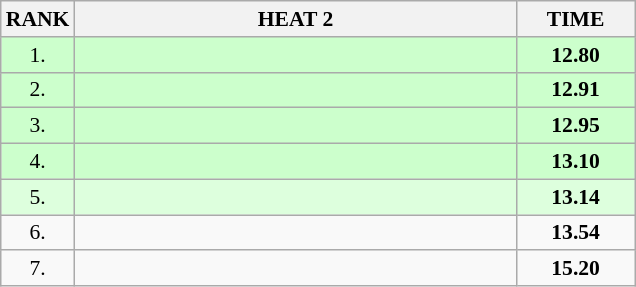<table class="wikitable" style="border-collapse: collapse; font-size: 90%;">
<tr>
<th>RANK</th>
<th style="width: 20em">HEAT 2</th>
<th style="width: 5em">TIME</th>
</tr>
<tr style="background:#ccffcc;">
<td align="center">1.</td>
<td></td>
<td align="center"><strong>12.80</strong></td>
</tr>
<tr style="background:#ccffcc;">
<td align="center">2.</td>
<td></td>
<td align="center"><strong>12.91</strong></td>
</tr>
<tr style="background:#ccffcc;">
<td align="center">3.</td>
<td></td>
<td align="center"><strong>12.95</strong></td>
</tr>
<tr style="background:#ccffcc;">
<td align="center">4.</td>
<td></td>
<td align="center"><strong>13.10</strong></td>
</tr>
<tr style="background:#ddffdd;">
<td align="center">5.</td>
<td></td>
<td align="center"><strong>13.14</strong></td>
</tr>
<tr>
<td align="center">6.</td>
<td></td>
<td align="center"><strong>13.54</strong></td>
</tr>
<tr>
<td align="center">7.</td>
<td></td>
<td align="center"><strong>15.20</strong></td>
</tr>
</table>
